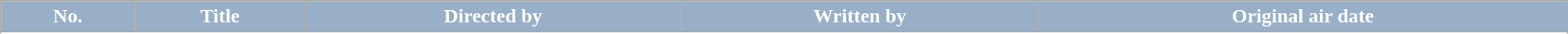<table class="wikitable plainrowheaders" style="width:100%; margin:auto; ">
<tr style="color:white">
<th style="background:#98AFC7;">No.</th>
<th style="background:#98AFC7;">Title</th>
<th style="background:#98AFC7;">Directed by</th>
<th style="background:#98AFC7;">Written by</th>
<th style="background:#98AFC7;">Original air date</th>
</tr>
<tr>
</tr>
<tr>
</tr>
<tr>
</tr>
<tr>
</tr>
</table>
